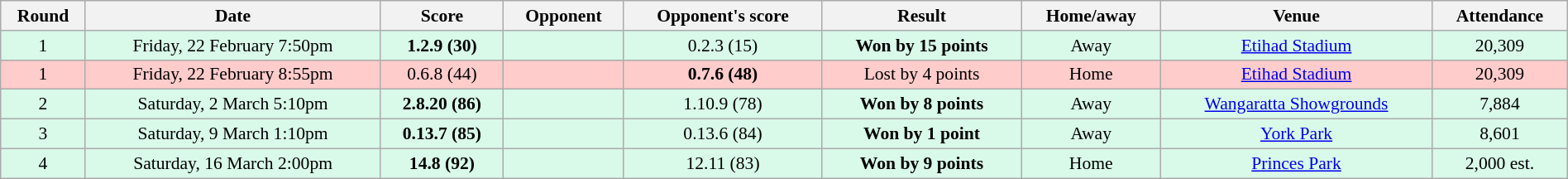<table class="wikitable" style="font-size:90%; text-align:center; width: 100%; margin-left: auto; margin-right: auto;">
<tr>
<th>Round</th>
<th>Date</th>
<th>Score</th>
<th>Opponent</th>
<th>Opponent's score</th>
<th>Result</th>
<th>Home/away</th>
<th>Venue</th>
<th>Attendance</th>
</tr>
<tr style="background:#d9f9e9;">
<td>1</td>
<td>Friday, 22 February 7:50pm</td>
<td><strong>1.2.9 (30)</strong></td>
<td></td>
<td>0.2.3 (15)</td>
<td><strong>Won by 15 points</strong></td>
<td>Away</td>
<td><a href='#'>Etihad Stadium</a></td>
<td>20,309</td>
</tr>
<tr style="background:#fcc;">
<td>1</td>
<td>Friday, 22 February 8:55pm</td>
<td>0.6.8 (44)</td>
<td></td>
<td><strong>0.7.6 (48)</strong></td>
<td>Lost by 4 points</td>
<td>Home</td>
<td><a href='#'>Etihad Stadium</a></td>
<td>20,309</td>
</tr>
<tr style="background:#d9f9e9;">
<td>2</td>
<td>Saturday, 2 March 5:10pm</td>
<td><strong>2.8.20 (86)</strong></td>
<td></td>
<td>1.10.9 (78)</td>
<td><strong>Won by 8 points</strong></td>
<td>Away</td>
<td><a href='#'>Wangaratta Showgrounds</a></td>
<td>7,884</td>
</tr>
<tr style="background:#d9f9e9;">
<td>3</td>
<td>Saturday, 9 March 1:10pm</td>
<td><strong>0.13.7 (85)</strong></td>
<td></td>
<td>0.13.6 (84)</td>
<td><strong>Won by 1 point</strong></td>
<td>Away</td>
<td><a href='#'>York Park</a></td>
<td>8,601</td>
</tr>
<tr style="background:#d9f9e9;">
<td>4</td>
<td>Saturday, 16 March 2:00pm</td>
<td><strong>14.8 (92)</strong></td>
<td></td>
<td>12.11 (83)</td>
<td><strong>Won by 9 points</strong></td>
<td>Home</td>
<td><a href='#'>Princes Park</a></td>
<td>2,000 est.</td>
</tr>
</table>
